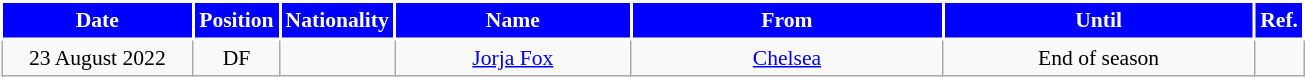<table class="wikitable" style="text-align:center; font-size:90%; ">
<tr>
<th style="background:#0000FF;color:white;border:2px solid #ffffff; width:120px;">Date</th>
<th style="background:#0000FF;color:white;border:2px solid #ffffff; width:50px;">Position</th>
<th style="background:#0000FF;color:white;border:2px solid #ffffff; width:50px;">Nationality</th>
<th style="background:#0000FF;color:white;border:2px solid #ffffff; width:150px;">Name</th>
<th style="background:#0000FF;color:white;border:2px solid #ffffff; width:200px;">From</th>
<th style="background:#0000FF;color:white;border:2px solid #ffffff; width:200px;">Until</th>
<th style="background:#0000FF;color:white;border:2px solid #ffffff; width:25px;">Ref.</th>
</tr>
<tr>
<td>23 August 2022</td>
<td>DF</td>
<td></td>
<td><a href='#'>Jorja Fox</a></td>
<td> <a href='#'>Chelsea</a></td>
<td>End of season</td>
<td></td>
</tr>
</table>
